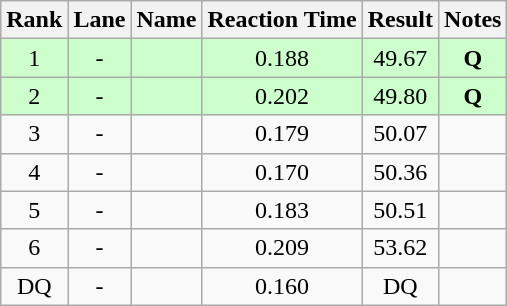<table class="wikitable" style="text-align:center">
<tr>
<th>Rank</th>
<th>Lane</th>
<th>Name</th>
<th>Reaction Time</th>
<th>Result</th>
<th>Notes</th>
</tr>
<tr bgcolor=ccffcc>
<td>1</td>
<td>-</td>
<td align="left"></td>
<td>0.188</td>
<td>49.67</td>
<td><strong>Q</strong></td>
</tr>
<tr bgcolor=ccffcc>
<td>2</td>
<td>-</td>
<td align="left"></td>
<td>0.202</td>
<td>49.80</td>
<td><strong>Q</strong></td>
</tr>
<tr>
<td>3</td>
<td>-</td>
<td align="left"></td>
<td>0.179</td>
<td>50.07</td>
<td></td>
</tr>
<tr>
<td>4</td>
<td>-</td>
<td align="left"></td>
<td>0.170</td>
<td>50.36</td>
<td></td>
</tr>
<tr>
<td>5</td>
<td>-</td>
<td align="left"></td>
<td>0.183</td>
<td>50.51</td>
<td></td>
</tr>
<tr>
<td>6</td>
<td>-</td>
<td align="left"></td>
<td>0.209</td>
<td>53.62</td>
<td></td>
</tr>
<tr>
<td>DQ</td>
<td>-</td>
<td align="left"></td>
<td>0.160</td>
<td>DQ</td>
<td></td>
</tr>
</table>
